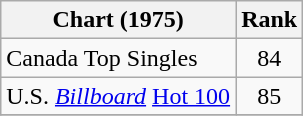<table class="wikitable">
<tr>
<th>Chart (1975)</th>
<th>Rank</th>
</tr>
<tr>
<td>Canada Top Singles</td>
<td style="text-align:center;">84</td>
</tr>
<tr>
<td>U.S. <em><a href='#'>Billboard</a></em> <a href='#'>Hot 100</a></td>
<td style="text-align:center;">85</td>
</tr>
<tr>
</tr>
</table>
